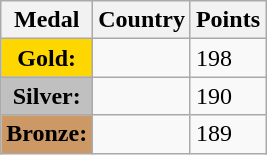<table class="wikitable">
<tr>
<th><strong>Medal</strong></th>
<th><strong>Country</strong></th>
<th><strong>Points</strong></th>
</tr>
<tr>
<td style="text-align:center;background-color:gold;"><strong>Gold:</strong></td>
<td><strong></strong></td>
<td>198</td>
</tr>
<tr>
<td style="text-align:center;background-color:silver;"><strong>Silver:</strong></td>
<td></td>
<td>190</td>
</tr>
<tr>
<td style="text-align:center;background-color:#CC9966;"><strong>Bronze:</strong></td>
<td></td>
<td>189</td>
</tr>
</table>
